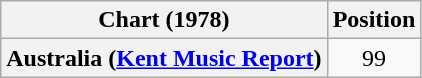<table class="wikitable sortable plainrowheaders" style="text-align:center">
<tr>
<th>Chart (1978)</th>
<th>Position</th>
</tr>
<tr>
<th scope="row">Australia (<a href='#'>Kent Music Report</a>)</th>
<td>99</td>
</tr>
</table>
